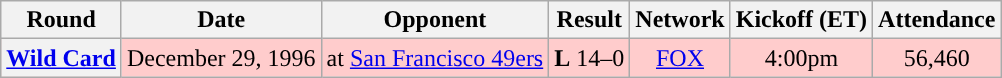<table class="wikitable" style="text-align:center">
<tr>
<th>Round</th>
<th>Date</th>
<th>Opponent</th>
<th>Result</th>
<th>Network</th>
<th>Kickoff (ET)</th>
<th>Attendance</th>
</tr>
<tr style="background: #fcc">
<th><a href='#'>Wild Card</a></th>
<td>December 29, 1996</td>
<td>at <a href='#'>San Francisco 49ers</a></td>
<td><strong>L</strong> 14–0</td>
<td><a href='#'>FOX</a></td>
<td>4:00pm</td>
<td>56,460</td>
</tr>
</table>
